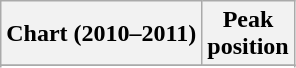<table class="wikitable sortable plainrowheaders" style="text-align:center">
<tr>
<th scope="col">Chart (2010–2011)</th>
<th scope="col">Peak<br>position</th>
</tr>
<tr>
</tr>
<tr>
</tr>
<tr>
</tr>
<tr>
</tr>
<tr>
</tr>
</table>
